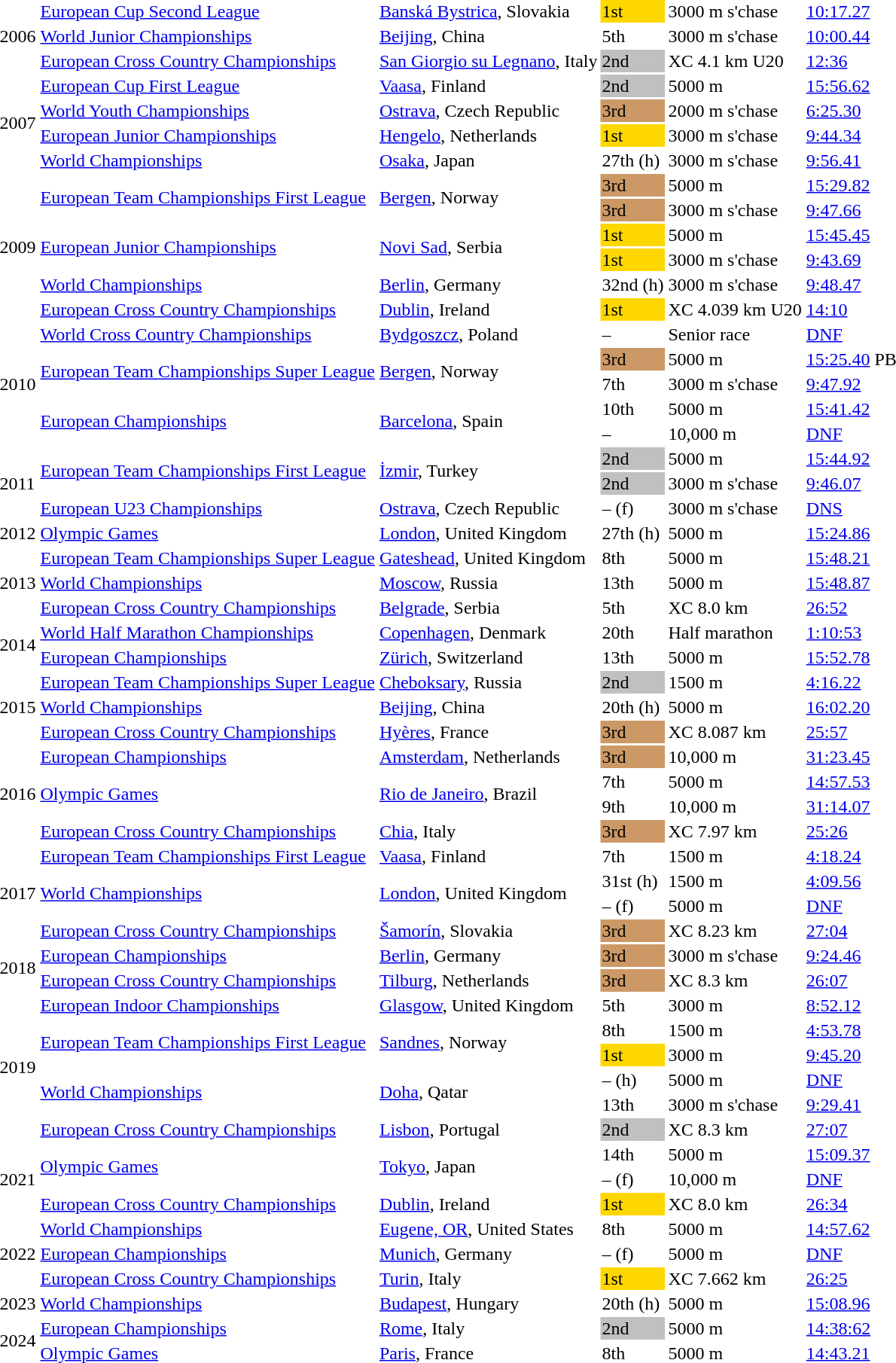<table>
<tr>
<td rowspan=3>2006</td>
<td><a href='#'>European Cup Second League</a></td>
<td><a href='#'>Banská Bystrica</a>, Slovakia</td>
<td bgcolor=gold>1st</td>
<td>3000 m s'chase</td>
<td><a href='#'>10:17.27</a></td>
</tr>
<tr>
<td><a href='#'>World Junior Championships</a></td>
<td><a href='#'>Beijing</a>, China</td>
<td>5th</td>
<td>3000 m s'chase</td>
<td><a href='#'>10:00.44</a></td>
</tr>
<tr>
<td><a href='#'>European Cross Country Championships</a></td>
<td><a href='#'>San Giorgio su Legnano</a>, Italy</td>
<td bgcolor=silver>2nd</td>
<td>XC 4.1 km U20</td>
<td><a href='#'>12:36</a></td>
</tr>
<tr>
<td rowspan=4>2007</td>
<td><a href='#'>European Cup First League</a></td>
<td><a href='#'>Vaasa</a>, Finland</td>
<td bgcolor=silver>2nd</td>
<td>5000 m</td>
<td><a href='#'>15:56.62</a></td>
</tr>
<tr>
<td><a href='#'>World Youth Championships</a></td>
<td><a href='#'>Ostrava</a>, Czech Republic</td>
<td bgcolor=cc9966>3rd</td>
<td>2000 m s'chase</td>
<td><a href='#'>6:25.30</a></td>
</tr>
<tr>
<td><a href='#'>European Junior Championships</a></td>
<td><a href='#'>Hengelo</a>, Netherlands</td>
<td bgcolor=gold>1st</td>
<td>3000 m s'chase</td>
<td><a href='#'>9:44.34</a> <strong></strong></td>
</tr>
<tr>
<td><a href='#'>World Championships</a></td>
<td><a href='#'>Osaka</a>, Japan</td>
<td>27th (h)</td>
<td>3000 m s'chase</td>
<td><a href='#'>9:56.41</a></td>
</tr>
<tr>
<td rowspan=6>2009</td>
<td rowspan=2><a href='#'>European Team Championships First League</a></td>
<td rowspan=2><a href='#'>Bergen</a>, Norway</td>
<td bgcolor=cc9966>3rd</td>
<td>5000 m</td>
<td><a href='#'>15:29.82</a> </td>
</tr>
<tr>
<td bgcolor=cc9966>3rd</td>
<td>3000 m s'chase</td>
<td><a href='#'>9:47.66</a> </td>
</tr>
<tr>
<td rowspan=2><a href='#'>European Junior Championships</a></td>
<td rowspan=2><a href='#'>Novi Sad</a>, Serbia</td>
<td bgcolor=gold>1st</td>
<td>5000 m</td>
<td><a href='#'>15:45.45</a></td>
</tr>
<tr>
<td bgcolor=gold>1st</td>
<td>3000 m s'chase</td>
<td><a href='#'>9:43.69</a></td>
</tr>
<tr>
<td><a href='#'>World Championships</a></td>
<td><a href='#'>Berlin</a>, Germany</td>
<td>32nd (h)</td>
<td>3000 m s'chase</td>
<td><a href='#'>9:48.47</a></td>
</tr>
<tr>
<td><a href='#'>European Cross Country Championships</a></td>
<td><a href='#'>Dublin</a>, Ireland</td>
<td bgcolor=gold>1st</td>
<td>XC 4.039 km U20</td>
<td><a href='#'>14:10</a></td>
</tr>
<tr>
<td rowspan=5>2010</td>
<td><a href='#'>World Cross Country Championships</a></td>
<td><a href='#'>Bydgoszcz</a>, Poland</td>
<td>–</td>
<td>Senior race</td>
<td><a href='#'>DNF</a></td>
</tr>
<tr>
<td rowspan=2><a href='#'>European Team Championships Super League</a></td>
<td rowspan=2><a href='#'>Bergen</a>, Norway</td>
<td bgcolor=cc9966>3rd</td>
<td>5000 m</td>
<td><a href='#'>15:25.40</a> PB</td>
</tr>
<tr>
<td>7th</td>
<td>3000 m s'chase</td>
<td><a href='#'>9:47.92</a></td>
</tr>
<tr>
<td rowspan=2><a href='#'>European Championships</a></td>
<td rowspan=2><a href='#'>Barcelona</a>, Spain</td>
<td>10th</td>
<td>5000 m</td>
<td><a href='#'>15:41.42</a></td>
</tr>
<tr>
<td>–</td>
<td>10,000 m</td>
<td><a href='#'>DNF</a></td>
</tr>
<tr>
<td rowspan=3>2011</td>
<td rowspan=2><a href='#'>European Team Championships First League</a></td>
<td rowspan=2><a href='#'>İzmir</a>, Turkey</td>
<td bgcolor=silver>2nd</td>
<td>5000 m</td>
<td><a href='#'>15:44.92</a></td>
</tr>
<tr>
<td bgcolor=silver>2nd</td>
<td>3000 m s'chase</td>
<td><a href='#'>9:46.07</a></td>
</tr>
<tr>
<td><a href='#'>European U23 Championships</a></td>
<td><a href='#'>Ostrava</a>, Czech Republic</td>
<td>– (f)</td>
<td>3000 m s'chase</td>
<td><a href='#'>DNS</a></td>
</tr>
<tr>
<td>2012</td>
<td><a href='#'>Olympic Games</a></td>
<td><a href='#'>London</a>, United Kingdom</td>
<td>27th (h)</td>
<td>5000 m</td>
<td><a href='#'>15:24.86</a></td>
</tr>
<tr>
<td rowspan=3>2013</td>
<td><a href='#'>European Team Championships Super League</a></td>
<td><a href='#'>Gateshead</a>, United Kingdom</td>
<td>8th</td>
<td>5000 m</td>
<td><a href='#'>15:48.21</a></td>
</tr>
<tr>
<td><a href='#'>World Championships</a></td>
<td><a href='#'>Moscow</a>, Russia</td>
<td>13th</td>
<td>5000 m</td>
<td><a href='#'>15:48.87</a></td>
</tr>
<tr>
<td><a href='#'>European Cross Country Championships</a></td>
<td><a href='#'>Belgrade</a>, Serbia</td>
<td>5th</td>
<td>XC 8.0 km</td>
<td><a href='#'>26:52</a></td>
</tr>
<tr>
<td rowspan=2>2014</td>
<td><a href='#'>World Half Marathon Championships</a></td>
<td><a href='#'>Copenhagen</a>, Denmark</td>
<td>20th</td>
<td>Half marathon</td>
<td><a href='#'>1:10:53</a></td>
</tr>
<tr>
<td><a href='#'>European Championships</a></td>
<td><a href='#'>Zürich</a>, Switzerland</td>
<td>13th</td>
<td>5000 m</td>
<td><a href='#'>15:52.78</a></td>
</tr>
<tr>
<td rowspan=3>2015</td>
<td><a href='#'>European Team Championships Super League</a></td>
<td><a href='#'>Cheboksary</a>, Russia</td>
<td bgcolor=silver>2nd</td>
<td>1500 m</td>
<td><a href='#'>4:16.22</a></td>
</tr>
<tr>
<td><a href='#'>World Championships</a></td>
<td><a href='#'>Beijing</a>, China</td>
<td>20th (h)</td>
<td>5000 m</td>
<td><a href='#'>16:02.20</a></td>
</tr>
<tr>
<td><a href='#'>European Cross Country Championships</a></td>
<td><a href='#'>Hyères</a>, France</td>
<td bgcolor=cc9966>3rd</td>
<td>XC 8.087 km</td>
<td><a href='#'>25:57</a></td>
</tr>
<tr>
<td rowspan=4>2016</td>
<td><a href='#'>European Championships</a></td>
<td><a href='#'>Amsterdam</a>, Netherlands</td>
<td bgcolor=cc9966>3rd</td>
<td>10,000 m</td>
<td><a href='#'>31:23.45</a></td>
</tr>
<tr>
<td rowspan=2><a href='#'>Olympic Games</a></td>
<td rowspan=2><a href='#'>Rio de Janeiro</a>, Brazil</td>
<td>7th</td>
<td>5000 m</td>
<td><a href='#'>14:57.53</a></td>
</tr>
<tr>
<td>9th</td>
<td>10,000 m</td>
<td><a href='#'>31:14.07</a></td>
</tr>
<tr>
<td><a href='#'>European Cross Country Championships</a></td>
<td><a href='#'>Chia</a>, Italy</td>
<td bgcolor=cc9966>3rd</td>
<td>XC 7.97 km</td>
<td><a href='#'>25:26</a></td>
</tr>
<tr>
<td rowspan=4>2017</td>
<td><a href='#'>European Team Championships First League</a></td>
<td><a href='#'>Vaasa</a>, Finland</td>
<td>7th</td>
<td>1500 m</td>
<td><a href='#'>4:18.24</a></td>
</tr>
<tr>
<td rowspan=2><a href='#'>World Championships</a></td>
<td rowspan=2><a href='#'>London</a>, United Kingdom</td>
<td>31st (h)</td>
<td>1500 m</td>
<td><a href='#'>4:09.56</a></td>
</tr>
<tr>
<td>– (f)</td>
<td>5000 m</td>
<td><a href='#'>DNF</a></td>
</tr>
<tr>
<td><a href='#'>European Cross Country Championships</a></td>
<td><a href='#'>Šamorín</a>, Slovakia</td>
<td bgcolor=cc9966>3rd</td>
<td>XC 8.23 km</td>
<td><a href='#'>27:04</a></td>
</tr>
<tr>
<td rowspan=2>2018</td>
<td><a href='#'>European Championships</a></td>
<td><a href='#'>Berlin</a>, Germany</td>
<td bgcolor=cc9966>3rd</td>
<td>3000 m s'chase</td>
<td><a href='#'>9:24.46</a></td>
</tr>
<tr>
<td><a href='#'>European Cross Country Championships</a></td>
<td><a href='#'>Tilburg</a>, Netherlands</td>
<td bgcolor=cc9966>3rd</td>
<td>XC 8.3 km</td>
<td><a href='#'>26:07</a></td>
</tr>
<tr>
<td rowspan=6>2019</td>
<td><a href='#'>European Indoor Championships</a></td>
<td><a href='#'>Glasgow</a>, United Kingdom</td>
<td>5th</td>
<td>3000 m</td>
<td><a href='#'>8:52.12</a></td>
</tr>
<tr>
<td rowspan=2><a href='#'>European Team Championships First League</a></td>
<td rowspan=2><a href='#'>Sandnes</a>, Norway</td>
<td>8th</td>
<td>1500 m</td>
<td><a href='#'>4:53.78</a></td>
</tr>
<tr>
<td bgcolor=gold>1st</td>
<td>3000 m</td>
<td><a href='#'>9:45.20</a></td>
</tr>
<tr>
<td rowspan=2><a href='#'>World Championships</a></td>
<td rowspan=2><a href='#'>Doha</a>, Qatar</td>
<td>– (h)</td>
<td>5000 m</td>
<td><a href='#'>DNF</a></td>
</tr>
<tr>
<td>13th</td>
<td>3000 m s'chase</td>
<td><a href='#'>9:29.41</a></td>
</tr>
<tr>
<td><a href='#'>European Cross Country Championships</a></td>
<td><a href='#'>Lisbon</a>, Portugal</td>
<td bgcolor=silver>2nd</td>
<td>XC 8.3 km</td>
<td><a href='#'>27:07</a></td>
</tr>
<tr>
<td rowspan=3>2021</td>
<td rowspan=2><a href='#'>Olympic Games</a></td>
<td rowspan=2><a href='#'>Tokyo</a>, Japan</td>
<td>14th</td>
<td>5000 m</td>
<td><a href='#'>15:09.37</a></td>
</tr>
<tr>
<td>– (f)</td>
<td>10,000 m</td>
<td><a href='#'>DNF</a></td>
</tr>
<tr>
<td><a href='#'>European Cross Country Championships</a></td>
<td><a href='#'>Dublin</a>, Ireland</td>
<td bgcolor=gold>1st</td>
<td>XC 8.0 km</td>
<td><a href='#'>26:34</a></td>
</tr>
<tr>
<td rowspan=3>2022</td>
<td><a href='#'>World Championships</a></td>
<td><a href='#'>Eugene, OR</a>, United States</td>
<td>8th</td>
<td>5000 m</td>
<td><a href='#'>14:57.62</a></td>
</tr>
<tr>
<td><a href='#'>European Championships</a></td>
<td><a href='#'>Munich</a>, Germany</td>
<td>– (f)</td>
<td>5000 m</td>
<td><a href='#'>DNF</a></td>
</tr>
<tr>
<td><a href='#'>European Cross Country Championships</a></td>
<td><a href='#'>Turin</a>, Italy</td>
<td bgcolor=gold>1st</td>
<td>XC 7.662 km</td>
<td><a href='#'>26:25</a></td>
</tr>
<tr>
<td>2023</td>
<td><a href='#'>World Championships</a></td>
<td><a href='#'>Budapest</a>, Hungary</td>
<td>20th (h)</td>
<td>5000 m</td>
<td><a href='#'>15:08.96</a></td>
</tr>
<tr>
<td rowspan=2>2024</td>
<td><a href='#'>European Championships</a></td>
<td><a href='#'>Rome</a>, Italy</td>
<td bgcolor=silver>2nd</td>
<td>5000 m</td>
<td><a href='#'>14:38:62</a></td>
</tr>
<tr>
<td><a href='#'>Olympic Games</a></td>
<td><a href='#'>Paris</a>, France</td>
<td>8th</td>
<td>5000 m</td>
<td><a href='#'>14:43.21</a></td>
</tr>
</table>
